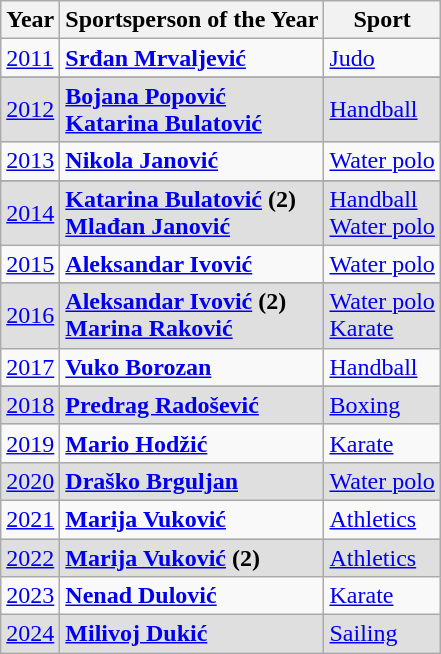<table class="wikitable">
<tr>
<th><strong>Year</strong></th>
<th><strong>Sportsperson of the Year</strong></th>
<th><strong>Sport</strong></th>
</tr>
<tr>
<td><a href='#'>2011</a></td>
<td><strong><a href='#'>Srđan Mrvaljević</a></strong></td>
<td> <a href='#'>Judo</a></td>
</tr>
<tr>
</tr>
<tr bgcolor=#DFDFDF>
<td><a href='#'>2012</a></td>
<td><strong><a href='#'>Bojana Popović</a></strong><br><strong><a href='#'>Katarina Bulatović</a></strong></td>
<td> <a href='#'>Handball</a></td>
</tr>
<tr>
<td><a href='#'>2013</a></td>
<td><strong><a href='#'>Nikola Janović</a></strong></td>
<td> <a href='#'>Water polo</a></td>
</tr>
<tr>
</tr>
<tr bgcolor=#DFDFDF>
<td><a href='#'>2014</a></td>
<td><strong><a href='#'>Katarina Bulatović</a> (2)</strong><br><strong><a href='#'>Mlađan Janović</a></strong></td>
<td> <a href='#'>Handball</a><br> <a href='#'>Water polo</a></td>
</tr>
<tr>
<td><a href='#'>2015</a></td>
<td><strong><a href='#'>Aleksandar Ivović</a></strong></td>
<td> <a href='#'>Water polo</a></td>
</tr>
<tr>
</tr>
<tr bgcolor=#DFDFDF>
<td><a href='#'>2016</a></td>
<td><strong><a href='#'>Aleksandar Ivović</a> (2)</strong><br><strong><a href='#'>Marina Raković</a></strong></td>
<td> <a href='#'>Water polo</a><br> <a href='#'>Karate</a></td>
</tr>
<tr>
<td><a href='#'>2017</a></td>
<td><strong><a href='#'>Vuko Borozan</a></strong></td>
<td> <a href='#'>Handball</a></td>
</tr>
<tr>
</tr>
<tr bgcolor=#DFDFDF>
<td><a href='#'>2018</a></td>
<td><strong><a href='#'>Predrag Radošević</a></strong></td>
<td> <a href='#'>Boxing</a></td>
</tr>
<tr>
<td><a href='#'>2019</a></td>
<td><strong><a href='#'>Mario Hodžić</a></strong></td>
<td> <a href='#'>Karate</a></td>
</tr>
<tr bgcolor=#DFDFDF>
<td><a href='#'>2020</a></td>
<td><strong><a href='#'>Draško Brguljan</a></strong></td>
<td> <a href='#'>Water polo</a></td>
</tr>
<tr>
<td><a href='#'>2021</a></td>
<td><strong><a href='#'>Marija Vuković</a></strong></td>
<td> <a href='#'>Athletics</a></td>
</tr>
<tr bgcolor=#DFDFDF>
<td><a href='#'>2022</a></td>
<td><strong><a href='#'>Marija Vuković</a> (2)</strong></td>
<td> <a href='#'>Athletics</a></td>
</tr>
<tr>
<td><a href='#'>2023</a></td>
<td><strong><a href='#'>Nenad Dulović</a></strong></td>
<td> <a href='#'>Karate</a></td>
</tr>
<tr bgcolor=#DFDFDF>
<td><a href='#'>2024</a></td>
<td><strong><a href='#'>Milivoj Dukić</a></strong></td>
<td> <a href='#'>Sailing</a></td>
</tr>
</table>
